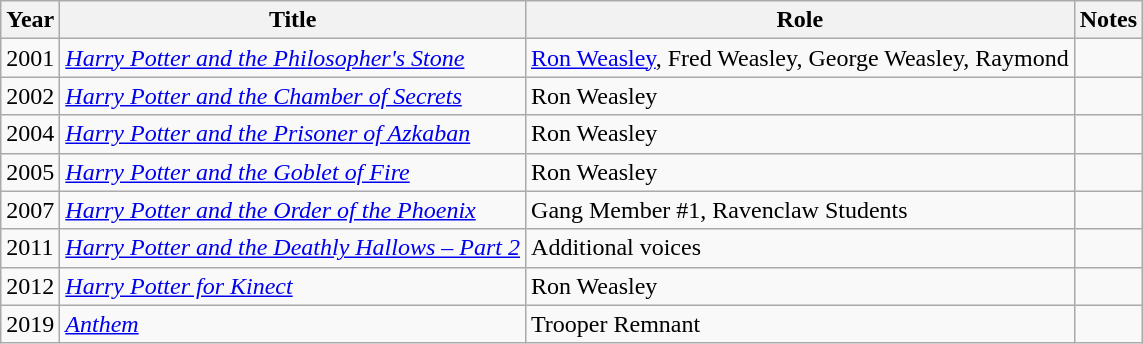<table class="wikitable">
<tr>
<th>Year</th>
<th>Title</th>
<th>Role</th>
<th>Notes</th>
</tr>
<tr>
<td>2001</td>
<td><em><a href='#'>Harry Potter and the Philosopher's Stone</a></em></td>
<td><a href='#'>Ron Weasley</a>, Fred Weasley, George Weasley, Raymond</td>
<td></td>
</tr>
<tr>
<td>2002</td>
<td><em><a href='#'>Harry Potter and the Chamber of Secrets</a></em></td>
<td>Ron Weasley</td>
<td></td>
</tr>
<tr>
<td>2004</td>
<td><em><a href='#'>Harry Potter and the Prisoner of Azkaban</a></em></td>
<td>Ron Weasley</td>
<td></td>
</tr>
<tr>
<td>2005</td>
<td><em><a href='#'>Harry Potter and the Goblet of Fire</a></em></td>
<td>Ron Weasley</td>
<td></td>
</tr>
<tr>
<td>2007</td>
<td><em><a href='#'>Harry Potter and the Order of the Phoenix</a></em></td>
<td>Gang Member #1, Ravenclaw Students</td>
<td></td>
</tr>
<tr>
<td>2011</td>
<td><em><a href='#'>Harry Potter and the Deathly Hallows – Part 2</a></em></td>
<td>Additional voices</td>
<td></td>
</tr>
<tr>
<td>2012</td>
<td><em><a href='#'>Harry Potter for Kinect</a></em></td>
<td>Ron Weasley</td>
<td></td>
</tr>
<tr>
<td>2019</td>
<td><em><a href='#'>Anthem</a></em></td>
<td>Trooper Remnant</td>
<td></td>
</tr>
</table>
